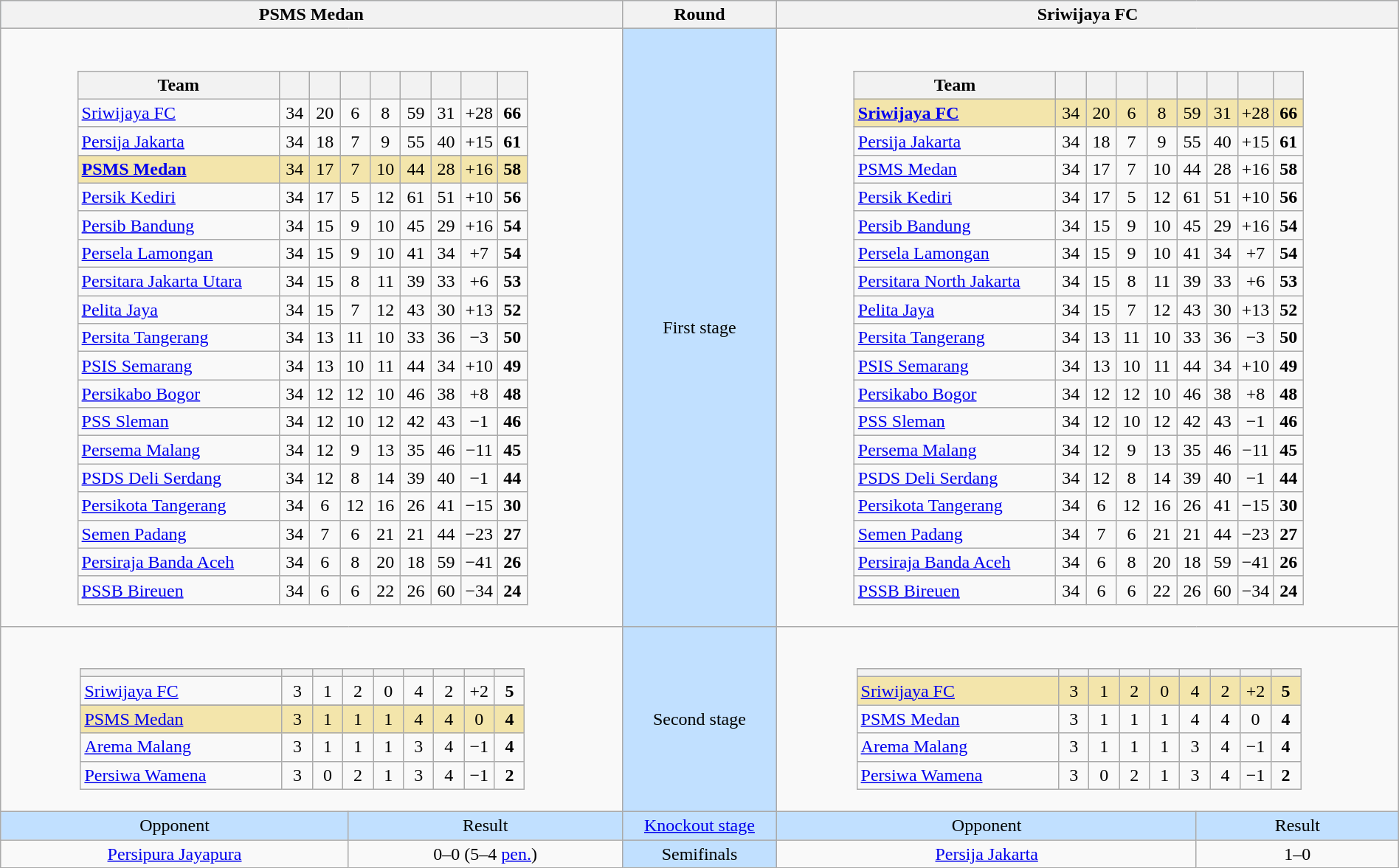<table class="wikitable" width="100%" style="text-align:center">
<tr valign=top bgcolor=#c1e0ff>
<th colspan="2" style="width:1*">PSMS Medan</th>
<th><strong>Round</strong></th>
<th colspan="2" style="width:1*">Sriwijaya FC</th>
</tr>
<tr>
<td colspan="2" align="center"><br><table class="wikitable" style="text-align:center">
<tr>
<th style="width:175px;">Team</th>
<th width="20"></th>
<th width="20"></th>
<th width="20"></th>
<th width="20"></th>
<th width="20"></th>
<th width="20"></th>
<th width="20"></th>
<th width="20"></th>
</tr>
<tr>
<td align=left><a href='#'>Sriwijaya FC</a></td>
<td>34</td>
<td>20</td>
<td>6</td>
<td>8</td>
<td>59</td>
<td>31</td>
<td>+28</td>
<td><strong>66</strong></td>
</tr>
<tr>
<td align=left><a href='#'>Persija Jakarta</a></td>
<td>34</td>
<td>18</td>
<td>7</td>
<td>9</td>
<td>55</td>
<td>40</td>
<td>+15</td>
<td><strong>61</strong></td>
</tr>
<tr>
</tr>
<tr bgcolor=#F3E5AB>
<td align=left><strong><a href='#'>PSMS Medan</a></strong></td>
<td>34</td>
<td>17</td>
<td>7</td>
<td>10</td>
<td>44</td>
<td>28</td>
<td>+16</td>
<td><strong>58</strong></td>
</tr>
<tr>
<td align=left><a href='#'>Persik Kediri</a></td>
<td>34</td>
<td>17</td>
<td>5</td>
<td>12</td>
<td>61</td>
<td>51</td>
<td>+10</td>
<td><strong>56</strong></td>
</tr>
<tr>
<td align=left><a href='#'>Persib Bandung</a></td>
<td>34</td>
<td>15</td>
<td>9</td>
<td>10</td>
<td>45</td>
<td>29</td>
<td>+16</td>
<td><strong>54</strong></td>
</tr>
<tr>
<td align=left><a href='#'>Persela Lamongan</a></td>
<td>34</td>
<td>15</td>
<td>9</td>
<td>10</td>
<td>41</td>
<td>34</td>
<td>+7</td>
<td><strong>54</strong></td>
</tr>
<tr>
<td align=left><a href='#'>Persitara Jakarta Utara</a></td>
<td>34</td>
<td>15</td>
<td>8</td>
<td>11</td>
<td>39</td>
<td>33</td>
<td>+6</td>
<td><strong>53</strong></td>
</tr>
<tr>
<td align=left><a href='#'>Pelita Jaya</a></td>
<td>34</td>
<td>15</td>
<td>7</td>
<td>12</td>
<td>43</td>
<td>30</td>
<td>+13</td>
<td><strong>52</strong></td>
</tr>
<tr>
<td align=left><a href='#'>Persita Tangerang</a></td>
<td>34</td>
<td>13</td>
<td>11</td>
<td>10</td>
<td>33</td>
<td>36</td>
<td>−3</td>
<td><strong>50</strong></td>
</tr>
<tr>
<td align=left><a href='#'>PSIS Semarang</a></td>
<td>34</td>
<td>13</td>
<td>10</td>
<td>11</td>
<td>44</td>
<td>34</td>
<td>+10</td>
<td><strong>49</strong></td>
</tr>
<tr>
<td align=left><a href='#'>Persikabo Bogor</a></td>
<td>34</td>
<td>12</td>
<td>12</td>
<td>10</td>
<td>46</td>
<td>38</td>
<td>+8</td>
<td><strong>48</strong></td>
</tr>
<tr>
<td align=left><a href='#'>PSS Sleman</a></td>
<td>34</td>
<td>12</td>
<td>10</td>
<td>12</td>
<td>42</td>
<td>43</td>
<td>−1</td>
<td><strong>46</strong></td>
</tr>
<tr>
<td align=left><a href='#'>Persema Malang</a></td>
<td>34</td>
<td>12</td>
<td>9</td>
<td>13</td>
<td>35</td>
<td>46</td>
<td>−11</td>
<td><strong>45</strong></td>
</tr>
<tr>
<td align=left><a href='#'>PSDS Deli Serdang</a></td>
<td>34</td>
<td>12</td>
<td>8</td>
<td>14</td>
<td>39</td>
<td>40</td>
<td>−1</td>
<td><strong>44</strong></td>
</tr>
<tr>
<td align=left><a href='#'>Persikota Tangerang</a></td>
<td>34</td>
<td>6</td>
<td>12</td>
<td>16</td>
<td>26</td>
<td>41</td>
<td>−15</td>
<td><strong>30</strong></td>
</tr>
<tr>
<td align=left><a href='#'>Semen Padang</a></td>
<td>34</td>
<td>7</td>
<td>6</td>
<td>21</td>
<td>21</td>
<td>44</td>
<td>−23</td>
<td><strong>27</strong></td>
</tr>
<tr>
<td align=left><a href='#'>Persiraja Banda Aceh</a></td>
<td>34</td>
<td>6</td>
<td>8</td>
<td>20</td>
<td>18</td>
<td>59</td>
<td>−41</td>
<td><strong>26</strong></td>
</tr>
<tr>
<td align=left><a href='#'>PSSB Bireuen</a></td>
<td>34</td>
<td>6</td>
<td>6</td>
<td>22</td>
<td>26</td>
<td>60</td>
<td>−34</td>
<td><strong>24</strong></td>
</tr>
</table>
</td>
<td bgcolor=#c1e0ff>First stage</td>
<td colspan="2" align="center"><br><table class="wikitable" style="text-align:center">
<tr>
<th style="width:175px;">Team</th>
<th width="20"></th>
<th width="20"></th>
<th width="20"></th>
<th width="20"></th>
<th width="20"></th>
<th width="20"></th>
<th width="20"></th>
<th width="20"></th>
</tr>
<tr bgcolor=#F3E5AB>
<td align=left><strong><a href='#'>Sriwijaya FC</a></strong></td>
<td>34</td>
<td>20</td>
<td>6</td>
<td>8</td>
<td>59</td>
<td>31</td>
<td>+28</td>
<td><strong>66</strong></td>
</tr>
<tr>
<td align=left><a href='#'>Persija Jakarta</a></td>
<td>34</td>
<td>18</td>
<td>7</td>
<td>9</td>
<td>55</td>
<td>40</td>
<td>+15</td>
<td><strong>61</strong></td>
</tr>
<tr>
<td align=left><a href='#'>PSMS Medan</a></td>
<td>34</td>
<td>17</td>
<td>7</td>
<td>10</td>
<td>44</td>
<td>28</td>
<td>+16</td>
<td><strong>58</strong></td>
</tr>
<tr>
<td align=left><a href='#'>Persik Kediri</a></td>
<td>34</td>
<td>17</td>
<td>5</td>
<td>12</td>
<td>61</td>
<td>51</td>
<td>+10</td>
<td><strong>56</strong></td>
</tr>
<tr>
<td align=left><a href='#'>Persib Bandung</a></td>
<td>34</td>
<td>15</td>
<td>9</td>
<td>10</td>
<td>45</td>
<td>29</td>
<td>+16</td>
<td><strong>54</strong></td>
</tr>
<tr>
<td align=left><a href='#'>Persela Lamongan</a></td>
<td>34</td>
<td>15</td>
<td>9</td>
<td>10</td>
<td>41</td>
<td>34</td>
<td>+7</td>
<td><strong>54</strong></td>
</tr>
<tr>
<td align=left><a href='#'>Persitara North Jakarta</a></td>
<td>34</td>
<td>15</td>
<td>8</td>
<td>11</td>
<td>39</td>
<td>33</td>
<td>+6</td>
<td><strong>53</strong></td>
</tr>
<tr>
<td align=left><a href='#'>Pelita Jaya</a></td>
<td>34</td>
<td>15</td>
<td>7</td>
<td>12</td>
<td>43</td>
<td>30</td>
<td>+13</td>
<td><strong>52</strong></td>
</tr>
<tr>
<td align=left><a href='#'>Persita Tangerang</a></td>
<td>34</td>
<td>13</td>
<td>11</td>
<td>10</td>
<td>33</td>
<td>36</td>
<td>−3</td>
<td><strong>50</strong></td>
</tr>
<tr>
<td align=left><a href='#'>PSIS Semarang</a></td>
<td>34</td>
<td>13</td>
<td>10</td>
<td>11</td>
<td>44</td>
<td>34</td>
<td>+10</td>
<td><strong>49</strong></td>
</tr>
<tr>
<td align=left><a href='#'>Persikabo Bogor</a></td>
<td>34</td>
<td>12</td>
<td>12</td>
<td>10</td>
<td>46</td>
<td>38</td>
<td>+8</td>
<td><strong>48</strong></td>
</tr>
<tr>
<td align=left><a href='#'>PSS Sleman</a></td>
<td>34</td>
<td>12</td>
<td>10</td>
<td>12</td>
<td>42</td>
<td>43</td>
<td>−1</td>
<td><strong>46</strong></td>
</tr>
<tr>
<td align=left><a href='#'>Persema Malang</a></td>
<td>34</td>
<td>12</td>
<td>9</td>
<td>13</td>
<td>35</td>
<td>46</td>
<td>−11</td>
<td><strong>45</strong></td>
</tr>
<tr>
<td align=left><a href='#'>PSDS Deli Serdang</a></td>
<td>34</td>
<td>12</td>
<td>8</td>
<td>14</td>
<td>39</td>
<td>40</td>
<td>−1</td>
<td><strong>44</strong></td>
</tr>
<tr>
<td align=left><a href='#'>Persikota Tangerang</a></td>
<td>34</td>
<td>6</td>
<td>12</td>
<td>16</td>
<td>26</td>
<td>41</td>
<td>−15</td>
<td><strong>30</strong></td>
</tr>
<tr>
<td align=left><a href='#'>Semen Padang</a></td>
<td>34</td>
<td>7</td>
<td>6</td>
<td>21</td>
<td>21</td>
<td>44</td>
<td>−23</td>
<td><strong>27</strong></td>
</tr>
<tr>
<td align=left><a href='#'>Persiraja Banda Aceh</a></td>
<td>34</td>
<td>6</td>
<td>8</td>
<td>20</td>
<td>18</td>
<td>59</td>
<td>−41</td>
<td><strong>26</strong></td>
</tr>
<tr>
<td align=left><a href='#'>PSSB Bireuen</a></td>
<td>34</td>
<td>6</td>
<td>6</td>
<td>22</td>
<td>26</td>
<td>60</td>
<td>−34</td>
<td><strong>24</strong></td>
</tr>
</table>
</td>
</tr>
<tr>
<td colspan="2" align="center"><br><table class="wikitable" style="text-align: center;">
<tr>
<th style="width:175px;" abbr="Team"></th>
<th style="width:20px;" abbr="Played"></th>
<th style="width:20px;" abbr="Won"></th>
<th style="width:20px;" abbr="Drawn"></th>
<th style="width:20px;" abbr="Lost"></th>
<th style="width:20px;" abbr="Goals for"></th>
<th style="width:20px;" abbr="Goals against"></th>
<th style="width:20px;" abbr="Goal difference"></th>
<th style="width:20px;" abbr="Points"></th>
</tr>
<tr>
<td align=left><a href='#'>Sriwijaya FC</a></td>
<td>3</td>
<td>1</td>
<td>2</td>
<td>0</td>
<td>4</td>
<td>2</td>
<td>+2</td>
<td><strong>5</strong></td>
</tr>
<tr>
</tr>
<tr bgcolor=#F3E5AB>
<td align=left><a href='#'>PSMS Medan</a></td>
<td>3</td>
<td>1</td>
<td>1</td>
<td>1</td>
<td>4</td>
<td>4</td>
<td>0</td>
<td><strong>4</strong></td>
</tr>
<tr>
<td align=left><a href='#'>Arema Malang</a></td>
<td>3</td>
<td>1</td>
<td>1</td>
<td>1</td>
<td>3</td>
<td>4</td>
<td>−1</td>
<td><strong>4</strong></td>
</tr>
<tr>
<td align=left><a href='#'>Persiwa Wamena</a></td>
<td>3</td>
<td>0</td>
<td>2</td>
<td>1</td>
<td>3</td>
<td>4</td>
<td>−1</td>
<td><strong>2</strong></td>
</tr>
</table>
</td>
<td bgcolor=#c1e0ff>Second stage</td>
<td colspan="2" align="center"><br><table class="wikitable" style="text-align: center;">
<tr>
<th style="width:175px;" abbr="Team"></th>
<th style="width:20px;" abbr="Played"></th>
<th style="width:20px;" abbr="Won"></th>
<th style="width:20px;" abbr="Drawn"></th>
<th style="width:20px;" abbr="Lost"></th>
<th style="width:20px;" abbr="Goals for"></th>
<th style="width:20px;" abbr="Goals against"></th>
<th style="width:20px;" abbr="Goal difference"></th>
<th style="width:20px;" abbr="Points"></th>
</tr>
<tr bgcolor=#F3E5AB>
<td align=left><a href='#'>Sriwijaya FC</a></td>
<td>3</td>
<td>1</td>
<td>2</td>
<td>0</td>
<td>4</td>
<td>2</td>
<td>+2</td>
<td><strong>5</strong></td>
</tr>
<tr>
<td align=left><a href='#'>PSMS Medan</a></td>
<td>3</td>
<td>1</td>
<td>1</td>
<td>1</td>
<td>4</td>
<td>4</td>
<td>0</td>
<td><strong>4</strong></td>
</tr>
<tr>
<td align=left><a href='#'>Arema Malang</a></td>
<td>3</td>
<td>1</td>
<td>1</td>
<td>1</td>
<td>3</td>
<td>4</td>
<td>−1</td>
<td><strong>4</strong></td>
</tr>
<tr>
<td align=left><a href='#'>Persiwa Wamena</a></td>
<td>3</td>
<td>0</td>
<td>2</td>
<td>1</td>
<td>3</td>
<td>4</td>
<td>−1</td>
<td><strong>2</strong></td>
</tr>
</table>
</td>
</tr>
<tr valign=top bgcolor=#c1e0ff>
<td>Opponent</td>
<td>Result</td>
<td bgcolor=#c1e0ff><a href='#'>Knockout stage</a></td>
<td>Opponent</td>
<td>Result</td>
</tr>
<tr>
<td><a href='#'>Persipura Jayapura</a></td>
<td>0–0 (5–4 <a href='#'>pen.</a>)</td>
<td bgcolor=#c1e0ff>Semifinals</td>
<td><a href='#'>Persija Jakarta</a></td>
<td>1–0</td>
</tr>
</table>
